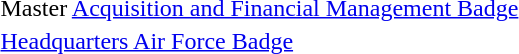<table>
<tr>
<td></td>
<td>Master <a href='#'>Acquisition and Financial Management Badge</a></td>
</tr>
<tr>
<td></td>
<td><a href='#'>Headquarters Air Force Badge</a></td>
</tr>
<tr>
</tr>
</table>
